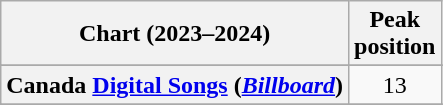<table class="wikitable sortable plainrowheaders" style="text-align:center;">
<tr>
<th scope="col">Chart (2023–2024)</th>
<th scope="col">Peak<br>position</th>
</tr>
<tr>
</tr>
<tr>
<th scope="row">Canada <a href='#'>Digital Songs</a> (<em><a href='#'>Billboard</a></em>)</th>
<td>13</td>
</tr>
<tr>
</tr>
<tr>
</tr>
</table>
